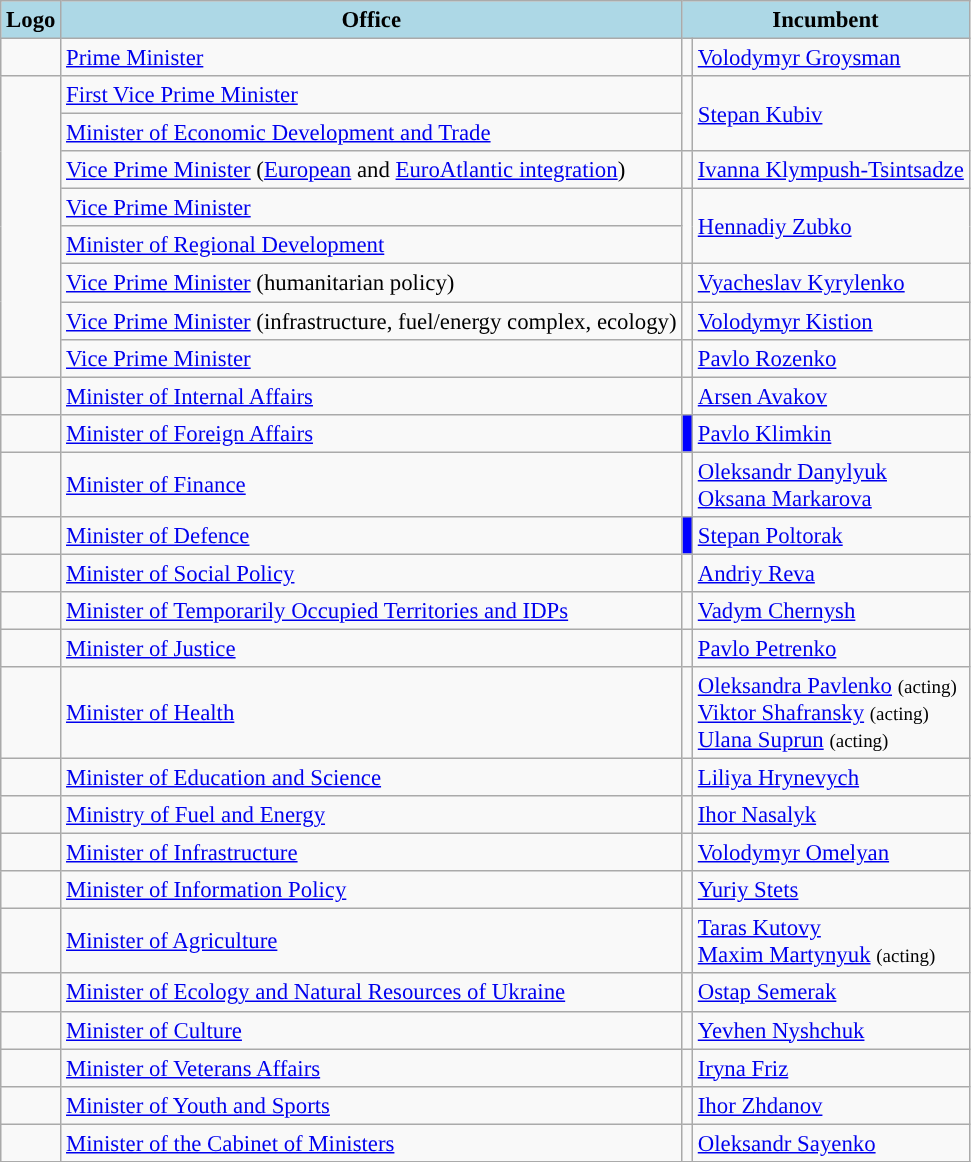<table class="wikitable" style="font-size: 95%;">
<tr>
<th colspan=1 style="background-color:#ADD8E6">Logo</th>
<th colspan=1 style="background-color:#ADD8E6">Office</th>
<th colspan=2 style="background-color:#ADD8E6">Incumbent</th>
</tr>
<tr>
<td></td>
<td><a href='#'>Prime Minister</a></td>
<td style="background:"></td>
<td><a href='#'>Volodymyr Groysman</a></td>
</tr>
<tr>
<td rowspan=8></td>
<td><a href='#'>First Vice Prime Minister</a></td>
<td rowspan=2; style="background:"></td>
<td rowspan=2><a href='#'>Stepan Kubiv</a></td>
</tr>
<tr>
<td><a href='#'>Minister of Economic Development and Trade</a></td>
</tr>
<tr>
<td><a href='#'>Vice Prime Minister</a> (<a href='#'>European</a> and <a href='#'>EuroAtlantic integration</a>)</td>
<td style="background:"></td>
<td><a href='#'>Ivanna Klympush-Tsintsadze</a></td>
</tr>
<tr>
<td><a href='#'>Vice Prime Minister</a></td>
<td rowspan=2; style="background:"></td>
<td rowspan=2><a href='#'>Hennadiy Zubko</a></td>
</tr>
<tr>
<td><a href='#'>Minister of Regional Development</a></td>
</tr>
<tr>
<td><a href='#'>Vice Prime Minister</a> (humanitarian policy)</td>
<td style="background:"></td>
<td><a href='#'>Vyacheslav Kyrylenko</a></td>
</tr>
<tr>
<td><a href='#'>Vice Prime Minister</a> (infrastructure, fuel/energy complex, ecology)</td>
<td style="background:"></td>
<td><a href='#'>Volodymyr Kistion</a></td>
</tr>
<tr>
<td><a href='#'>Vice Prime Minister</a></td>
<td style="background:"></td>
<td><a href='#'>Pavlo Rozenko</a></td>
</tr>
<tr>
<td></td>
<td><a href='#'>Minister of Internal Affairs</a></td>
<td style="background:"></td>
<td><a href='#'>Arsen Avakov</a></td>
</tr>
<tr>
<td></td>
<td><a href='#'>Minister of Foreign Affairs</a></td>
<td style="background:blue"></td>
<td><a href='#'>Pavlo Klimkin</a></td>
</tr>
<tr>
<td></td>
<td><a href='#'>Minister of Finance</a></td>
<td style="background:"></td>
<td><a href='#'>Oleksandr Danylyuk</a><br><a href='#'>Oksana Markarova</a></td>
</tr>
<tr>
<td></td>
<td><a href='#'>Minister of Defence</a></td>
<td style="background:blue"></td>
<td><a href='#'>Stepan Poltorak</a></td>
</tr>
<tr>
<td></td>
<td><a href='#'>Minister of Social Policy</a></td>
<td style="background:"></td>
<td><a href='#'>Andriy Reva</a></td>
</tr>
<tr>
<td></td>
<td><a href='#'>Minister of Temporarily Occupied Territories and IDPs</a></td>
<td style="background:"></td>
<td><a href='#'>Vadym Chernysh</a></td>
</tr>
<tr>
<td></td>
<td><a href='#'>Minister of Justice</a></td>
<td style="background:"></td>
<td><a href='#'>Pavlo Petrenko</a></td>
</tr>
<tr>
<td></td>
<td><a href='#'>Minister of Health</a></td>
<td style=></td>
<td><a href='#'>Oleksandra Pavlenko</a> <small>(acting)</small><br><a href='#'>Viktor Shafransky</a> <small>(acting)</small><br><a href='#'>Ulana Suprun</a> <small>(acting)</small></td>
</tr>
<tr>
<td></td>
<td><a href='#'>Minister of Education and Science</a></td>
<td style="background:"></td>
<td><a href='#'>Liliya Hrynevych</a></td>
</tr>
<tr>
<td></td>
<td><a href='#'>Ministry of Fuel and Energy</a></td>
<td style="background:"></td>
<td><a href='#'>Ihor Nasalyk</a></td>
</tr>
<tr>
<td></td>
<td><a href='#'>Minister of Infrastructure</a></td>
<td style="background:"></td>
<td><a href='#'>Volodymyr Omelyan</a></td>
</tr>
<tr>
<td></td>
<td><a href='#'>Minister of Information Policy</a></td>
<td style="background:"></td>
<td><a href='#'>Yuriy Stets</a></td>
</tr>
<tr>
<td></td>
<td><a href='#'>Minister of Agriculture</a></td>
<td style="background:"></td>
<td><a href='#'>Taras Kutovy</a><br><a href='#'>Maxim Martynyuk</a> <small>(acting)</small></td>
</tr>
<tr>
<td></td>
<td><a href='#'>Minister of Ecology and Natural Resources of Ukraine</a></td>
<td style="background:"></td>
<td><a href='#'>Ostap Semerak</a></td>
</tr>
<tr>
<td></td>
<td><a href='#'>Minister of Culture</a></td>
<td style="background:"></td>
<td><a href='#'>Yevhen Nyshchuk</a></td>
</tr>
<tr>
<td></td>
<td><a href='#'>Minister of Veterans Affairs</a></td>
<td style="background:"></td>
<td><a href='#'>Iryna Friz</a></td>
</tr>
<tr>
<td></td>
<td><a href='#'>Minister of Youth and Sports</a></td>
<td style="background:"></td>
<td><a href='#'>Ihor Zhdanov</a></td>
</tr>
<tr>
<td></td>
<td><a href='#'>Minister of the Cabinet of Ministers</a></td>
<td style="background:"></td>
<td><a href='#'>Oleksandr Sayenko</a></td>
</tr>
<tr>
</tr>
</table>
